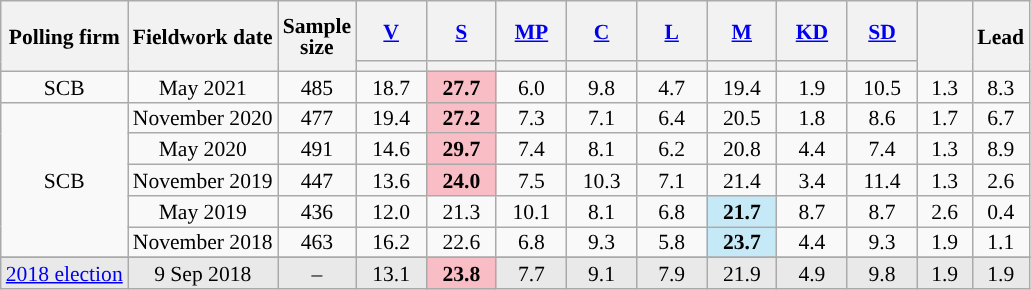<table class="wikitable sortable" style="text-align:center;font-size:90%;line-height:14px;">
<tr style="height:40px;">
<th rowspan="2">Polling firm</th>
<th rowspan="2">Fieldwork date</th>
<th rowspan="2">Sample<br>size</th>
<th class="sortable" style="width:40px;"><a href='#'>V</a></th>
<th class="sortable" style="width:40px;"><a href='#'>S</a></th>
<th class="sortable" style="width:40px;"><a href='#'>MP</a></th>
<th class="sortable" style="width:40px;"><a href='#'>C</a></th>
<th class="sortable" style="width:40px;"><a href='#'>L</a></th>
<th class="sortable" style="width:40px;"><a href='#'>M</a></th>
<th class="sortable" style="width:40px;"><a href='#'>KD</a></th>
<th class="sortable" style="width:40px;"><a href='#'>SD</a></th>
<th class="sortable" style="width:30px;" rowspan="2"></th>
<th style="width:30px;" rowspan="2">Lead</th>
</tr>
<tr>
<th style="background:"></th>
<th style="background:"></th>
<th style="background:"></th>
<th style="background:"></th>
<th style="background:"></th>
<th style="background:"></th>
<th style="background:"></th>
<th style="background:"></th>
</tr>
<tr>
<td>SCB</td>
<td>May 2021</td>
<td>485</td>
<td>18.7</td>
<td style="background:#F9BDC5;"><strong>27.7</strong></td>
<td>6.0</td>
<td>9.8</td>
<td>4.7</td>
<td>19.4</td>
<td>1.9</td>
<td>10.5</td>
<td>1.3</td>
<td style="background:">8.3</td>
</tr>
<tr>
<td rowspan="5">SCB</td>
<td>November 2020</td>
<td>477</td>
<td>19.4</td>
<td style="background:#F9BDC5;"><strong>27.2</strong></td>
<td>7.3</td>
<td>7.1</td>
<td>6.4</td>
<td>20.5</td>
<td>1.8</td>
<td>8.6</td>
<td>1.7</td>
<td style="background:">6.7</td>
</tr>
<tr>
<td>May 2020</td>
<td>491</td>
<td>14.6</td>
<td style="background:#F9BDC5;"><strong>29.7</strong></td>
<td>7.4</td>
<td>8.1</td>
<td>6.2</td>
<td>20.8</td>
<td>4.4</td>
<td>7.4</td>
<td>1.3</td>
<td style="background:">8.9</td>
</tr>
<tr>
<td>November 2019</td>
<td>447</td>
<td>13.6</td>
<td style="background:#F9BDC5;"><strong>24.0</strong></td>
<td>7.5</td>
<td>10.3</td>
<td>7.1</td>
<td>21.4</td>
<td>3.4</td>
<td>11.4</td>
<td>1.3</td>
<td style="background:">2.6</td>
</tr>
<tr>
<td>May 2019</td>
<td>436</td>
<td>12.0</td>
<td>21.3</td>
<td>10.1</td>
<td>8.1</td>
<td>6.8</td>
<td style="background:#C6E9F7;"><strong>21.7</strong></td>
<td>8.7</td>
<td>8.7</td>
<td>2.6</td>
<td style="background:">0.4</td>
</tr>
<tr>
<td>November 2018</td>
<td>463</td>
<td>16.2</td>
<td>22.6</td>
<td>6.8</td>
<td>9.3</td>
<td>5.8</td>
<td style="background:#C6E9F7;"><strong>23.7</strong></td>
<td>4.4</td>
<td>9.3</td>
<td>1.9</td>
<td style="background:">1.1</td>
</tr>
<tr>
</tr>
<tr style="background:#E9E9E9;">
<td><a href='#'>2018 election</a></td>
<td data-sort-value="2018-09-09">9 Sep 2018</td>
<td>–</td>
<td>13.1</td>
<td style="background:#F9BDC5;"><strong>23.8</strong></td>
<td>7.7</td>
<td>9.1</td>
<td>7.9</td>
<td>21.9</td>
<td>4.9</td>
<td>9.8</td>
<td>1.9</td>
<td style="background:">1.9</td>
</tr>
</table>
